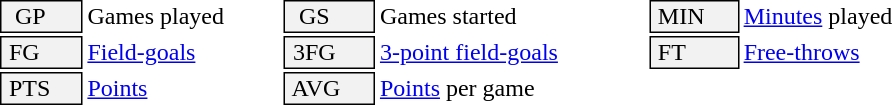<table class="toccolours " style="min-width:40em; white-space: nowrap;">
<tr>
<td style="background-color: #F2F2F2; border: 1px solid black;">  GP</td>
<td>Games played</td>
<td style="background-color: #F2F2F2; border: 1px solid black">  GS </td>
<td>Games started</td>
<td style="background-color: #F2F2F2; border: 1px solid black"> MIN </td>
<td><a href='#'>Minutes</a> played</td>
</tr>
<tr>
<td style="background-color: #F2F2F2; border: 1px solid black;"> FG </td>
<td style="padding-right: 8px"><a href='#'>Field-goals</a></td>
<td style="background-color: #F2F2F2; border: 1px solid black"> 3FG </td>
<td style="padding-right: 8px"><a href='#'>3-point field-goals</a></td>
<td style="background-color: #F2F2F2; border: 1px solid black"> FT </td>
<td><a href='#'>Free-throws</a></td>
</tr>
<tr>
<td style="background-color: #F2F2F2; border: 1px solid black;"> PTS </td>
<td><a href='#'>Points</a></td>
<td style="background-color: #F2F2F2; border: 1px solid black"> AVG </td>
<td><a href='#'>Points</a> per game</td>
<td></td>
<td></td>
</tr>
</table>
